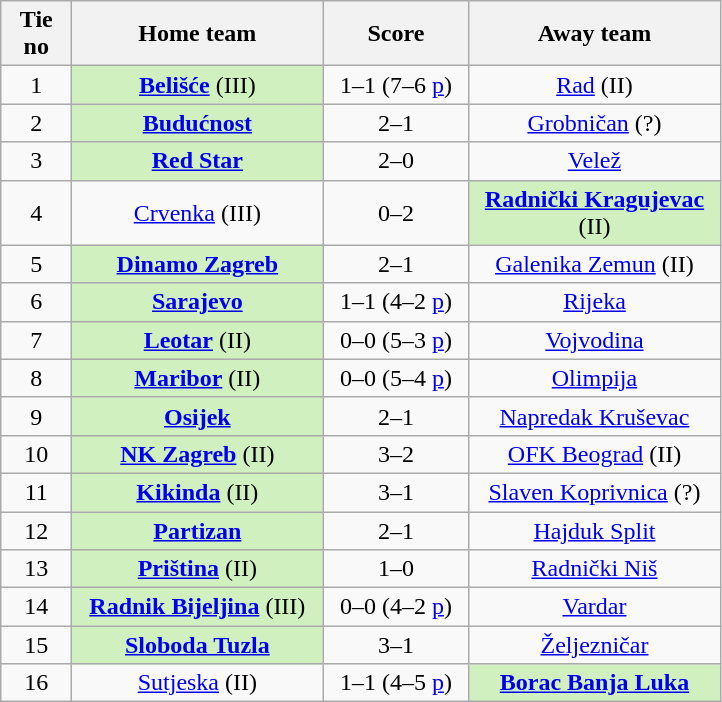<table class="wikitable" style="text-align: center">
<tr>
<th width=40>Tie no</th>
<th width=160>Home team</th>
<th width=90>Score</th>
<th width=160>Away team</th>
</tr>
<tr>
<td>1</td>
<td style="background-color:#D0F0C0"><strong><a href='#'>Belišće</a></strong> (III)</td>
<td>1–1 (7–6 <a href='#'>p</a>)</td>
<td><a href='#'>Rad</a> (II)</td>
</tr>
<tr>
<td>2</td>
<td style="background-color:#D0F0C0"><strong><a href='#'>Budućnost</a></strong></td>
<td>2–1</td>
<td><a href='#'>Grobničan</a> (?)</td>
</tr>
<tr>
<td>3</td>
<td style="background-color:#D0F0C0"><strong><a href='#'>Red Star</a></strong></td>
<td>2–0</td>
<td><a href='#'>Velež</a></td>
</tr>
<tr>
<td>4</td>
<td><a href='#'>Crvenka</a> (III)</td>
<td>0–2</td>
<td style="background-color:#D0F0C0"><strong><a href='#'>Radnički Kragujevac</a></strong> (II)</td>
</tr>
<tr>
<td>5</td>
<td style="background-color:#D0F0C0"><strong><a href='#'>Dinamo Zagreb</a></strong></td>
<td>2–1</td>
<td><a href='#'>Galenika Zemun</a> (II)</td>
</tr>
<tr>
<td>6</td>
<td style="background-color:#D0F0C0"><strong><a href='#'>Sarajevo</a></strong></td>
<td>1–1 (4–2 <a href='#'>p</a>)</td>
<td><a href='#'>Rijeka</a></td>
</tr>
<tr>
<td>7</td>
<td style="background-color:#D0F0C0"><strong><a href='#'>Leotar</a></strong> (II)</td>
<td>0–0 (5–3 <a href='#'>p</a>)</td>
<td><a href='#'>Vojvodina</a></td>
</tr>
<tr>
<td>8</td>
<td style="background-color:#D0F0C0"><strong><a href='#'>Maribor</a></strong> (II)</td>
<td>0–0 (5–4 <a href='#'>p</a>)</td>
<td><a href='#'>Olimpija</a></td>
</tr>
<tr>
<td>9</td>
<td style="background-color:#D0F0C0"><strong><a href='#'>Osijek</a></strong></td>
<td>2–1</td>
<td><a href='#'>Napredak Kruševac</a></td>
</tr>
<tr>
<td>10</td>
<td style="background-color:#D0F0C0"><strong><a href='#'>NK Zagreb</a></strong> (II)</td>
<td>3–2</td>
<td><a href='#'>OFK Beograd</a> (II)</td>
</tr>
<tr>
<td>11</td>
<td style="background-color:#D0F0C0"><strong><a href='#'>Kikinda</a></strong> (II)</td>
<td>3–1</td>
<td><a href='#'>Slaven Koprivnica</a> (?)</td>
</tr>
<tr>
<td>12</td>
<td style="background-color:#D0F0C0"><strong><a href='#'>Partizan</a></strong></td>
<td>2–1</td>
<td><a href='#'>Hajduk Split</a></td>
</tr>
<tr>
<td>13</td>
<td style="background-color:#D0F0C0"><strong><a href='#'>Priština</a></strong> (II)</td>
<td>1–0</td>
<td><a href='#'>Radnički Niš</a></td>
</tr>
<tr>
<td>14</td>
<td style="background-color:#D0F0C0"><strong><a href='#'>Radnik Bijeljina</a></strong> (III)</td>
<td>0–0 (4–2 <a href='#'>p</a>)</td>
<td><a href='#'>Vardar</a></td>
</tr>
<tr>
<td>15</td>
<td style="background-color:#D0F0C0"><strong><a href='#'>Sloboda Tuzla</a></strong></td>
<td>3–1</td>
<td><a href='#'>Željezničar</a></td>
</tr>
<tr>
<td>16</td>
<td><a href='#'>Sutjeska</a> (II)</td>
<td>1–1 (4–5 <a href='#'>p</a>)</td>
<td style="background-color:#D0F0C0"><strong><a href='#'>Borac Banja Luka</a></strong></td>
</tr>
</table>
